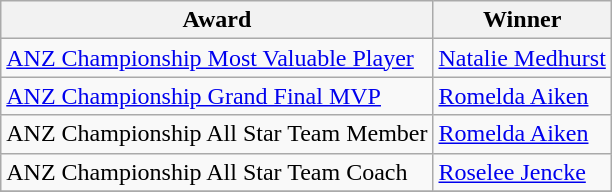<table class="wikitable collapsible">
<tr>
<th>Award</th>
<th>Winner</th>
</tr>
<tr>
<td><a href='#'>ANZ Championship Most Valuable Player</a> <em></em> </td>
<td><a href='#'>Natalie Medhurst</a></td>
</tr>
<tr>
<td><a href='#'>ANZ Championship Grand Final MVP</a></td>
<td><a href='#'>Romelda Aiken</a></td>
</tr>
<tr>
<td>ANZ Championship All Star Team Member</td>
<td><a href='#'>Romelda Aiken</a></td>
</tr>
<tr>
<td>ANZ Championship All Star Team Coach</td>
<td><a href='#'>Roselee Jencke</a></td>
</tr>
<tr>
</tr>
</table>
